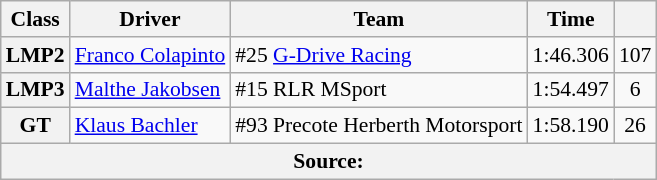<table class="wikitable" style="font-size: 90%;">
<tr>
<th>Class</th>
<th>Driver</th>
<th>Team</th>
<th>Time</th>
<th></th>
</tr>
<tr>
<th>LMP2</th>
<td> <a href='#'>Franco Colapinto</a></td>
<td> #25 <a href='#'>G-Drive Racing</a></td>
<td>1:46.306</td>
<td align="center">107</td>
</tr>
<tr>
<th>LMP3</th>
<td> <a href='#'>Malthe Jakobsen</a></td>
<td> #15 RLR MSport</td>
<td>1:54.497</td>
<td align="center">6</td>
</tr>
<tr>
<th>GT</th>
<td> <a href='#'>Klaus Bachler</a></td>
<td> #93 Precote Herberth Motorsport</td>
<td>1:58.190</td>
<td align="center">26</td>
</tr>
<tr>
<th colspan="5">Source:</th>
</tr>
</table>
